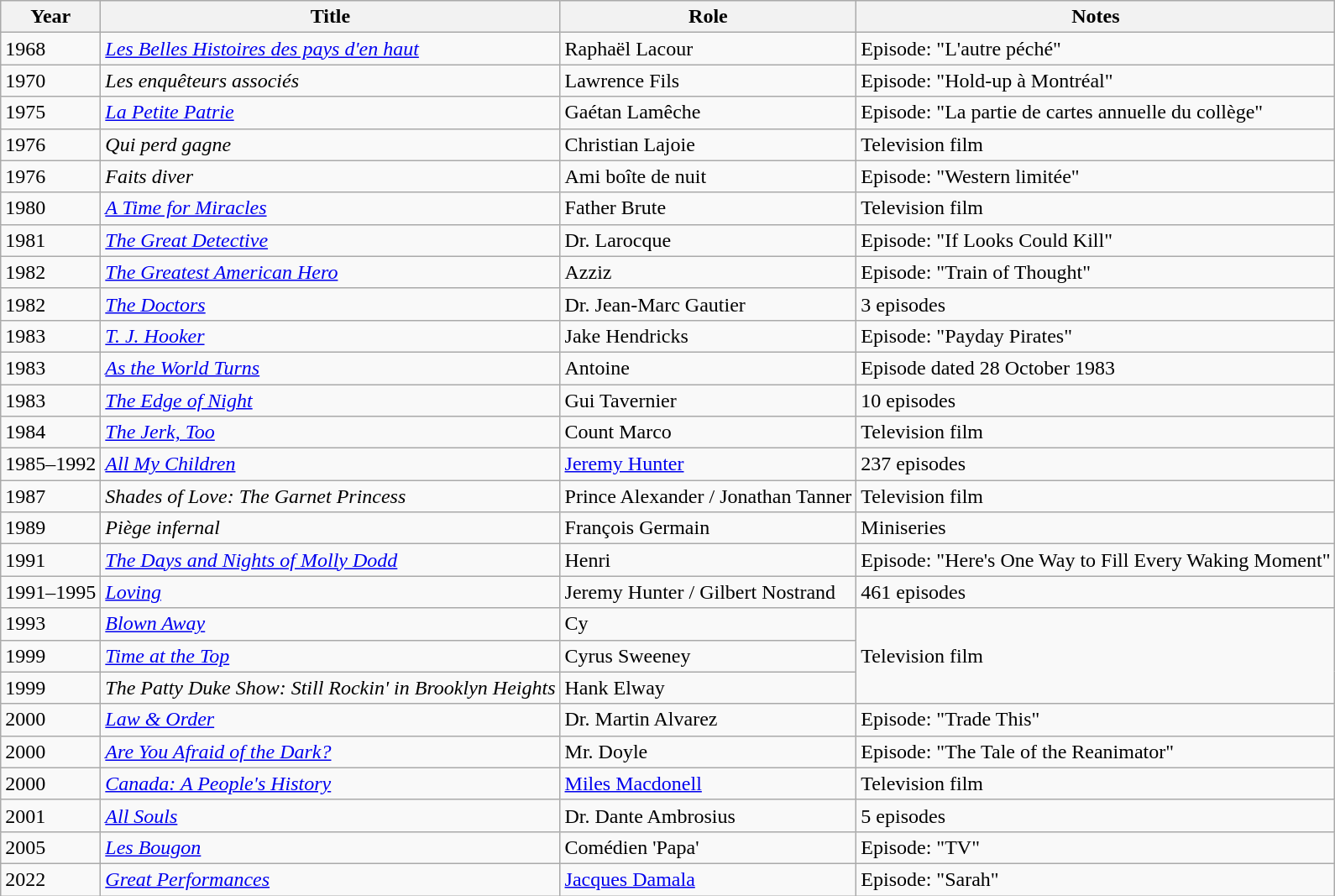<table class="wikitable sortable">
<tr>
<th>Year</th>
<th>Title</th>
<th>Role</th>
<th>Notes</th>
</tr>
<tr>
<td>1968</td>
<td><em><a href='#'>Les Belles Histoires des pays d'en haut</a></em></td>
<td>Raphaël Lacour</td>
<td>Episode: "L'autre péché"</td>
</tr>
<tr>
<td>1970</td>
<td><em>Les enquêteurs associés</em></td>
<td>Lawrence Fils</td>
<td>Episode: "Hold-up à Montréal"</td>
</tr>
<tr>
<td>1975</td>
<td><em><a href='#'>La Petite Patrie</a></em></td>
<td>Gaétan Lamêche</td>
<td>Episode: "La partie de cartes annuelle du collège"</td>
</tr>
<tr>
<td>1976</td>
<td><em>Qui perd gagne</em></td>
<td>Christian Lajoie</td>
<td>Television film</td>
</tr>
<tr>
<td>1976</td>
<td><em>Faits diver</em></td>
<td>Ami boîte de nuit</td>
<td>Episode: "Western limitée"</td>
</tr>
<tr>
<td>1980</td>
<td><em><a href='#'>A Time for Miracles</a></em></td>
<td>Father Brute</td>
<td>Television film</td>
</tr>
<tr>
<td>1981</td>
<td><em><a href='#'>The Great Detective</a></em></td>
<td>Dr. Larocque</td>
<td>Episode: "If Looks Could Kill"</td>
</tr>
<tr>
<td>1982</td>
<td><em><a href='#'>The Greatest American Hero</a></em></td>
<td>Azziz</td>
<td>Episode: "Train of Thought"</td>
</tr>
<tr>
<td>1982</td>
<td><a href='#'><em>The Doctors</em></a></td>
<td>Dr. Jean-Marc Gautier</td>
<td>3 episodes</td>
</tr>
<tr>
<td>1983</td>
<td><em><a href='#'>T. J. Hooker</a></em></td>
<td>Jake Hendricks</td>
<td>Episode: "Payday Pirates"</td>
</tr>
<tr>
<td>1983</td>
<td><em><a href='#'>As the World Turns</a></em></td>
<td>Antoine</td>
<td>Episode dated 28 October 1983</td>
</tr>
<tr>
<td>1983</td>
<td><em><a href='#'>The Edge of Night</a></em></td>
<td>Gui Tavernier</td>
<td>10 episodes</td>
</tr>
<tr>
<td>1984</td>
<td><em><a href='#'>The Jerk, Too</a></em></td>
<td>Count Marco</td>
<td>Television film</td>
</tr>
<tr>
<td>1985–1992</td>
<td><em><a href='#'>All My Children</a></em></td>
<td><a href='#'>Jeremy Hunter</a></td>
<td>237 episodes</td>
</tr>
<tr>
<td>1987</td>
<td><em>Shades of Love: The Garnet Princess</em></td>
<td>Prince Alexander / Jonathan Tanner</td>
<td>Television film</td>
</tr>
<tr>
<td>1989</td>
<td><em>Piège infernal</em></td>
<td>François Germain</td>
<td>Miniseries</td>
</tr>
<tr>
<td>1991</td>
<td><em><a href='#'>The Days and Nights of Molly Dodd</a></em></td>
<td>Henri</td>
<td>Episode: "Here's One Way to Fill Every Waking Moment"</td>
</tr>
<tr>
<td>1991–1995</td>
<td><a href='#'><em>Loving</em></a></td>
<td>Jeremy Hunter / Gilbert Nostrand</td>
<td>461 episodes</td>
</tr>
<tr>
<td>1993</td>
<td><a href='#'><em>Blown Away</em></a></td>
<td>Cy</td>
<td rowspan="3">Television film</td>
</tr>
<tr>
<td>1999</td>
<td><em><a href='#'>Time at the Top</a></em></td>
<td>Cyrus Sweeney</td>
</tr>
<tr>
<td>1999</td>
<td><em>The Patty Duke Show: Still Rockin' in Brooklyn Heights</em></td>
<td>Hank Elway</td>
</tr>
<tr>
<td>2000</td>
<td><em><a href='#'>Law & Order</a></em></td>
<td>Dr. Martin Alvarez</td>
<td>Episode: "Trade This"</td>
</tr>
<tr>
<td>2000</td>
<td><em><a href='#'>Are You Afraid of the Dark?</a></em></td>
<td>Mr. Doyle</td>
<td>Episode: "The Tale of the Reanimator"</td>
</tr>
<tr>
<td>2000</td>
<td><em><a href='#'>Canada: A People's History</a></em></td>
<td><a href='#'>Miles Macdonell</a></td>
<td>Television film</td>
</tr>
<tr>
<td>2001</td>
<td><a href='#'><em>All Souls</em></a></td>
<td>Dr. Dante Ambrosius</td>
<td>5 episodes</td>
</tr>
<tr>
<td>2005</td>
<td><em><a href='#'>Les Bougon</a></em></td>
<td>Comédien 'Papa'</td>
<td>Episode: "TV"</td>
</tr>
<tr>
<td>2022</td>
<td><em><a href='#'>Great Performances</a></em></td>
<td><a href='#'>Jacques Damala</a></td>
<td>Episode: "Sarah"</td>
</tr>
</table>
